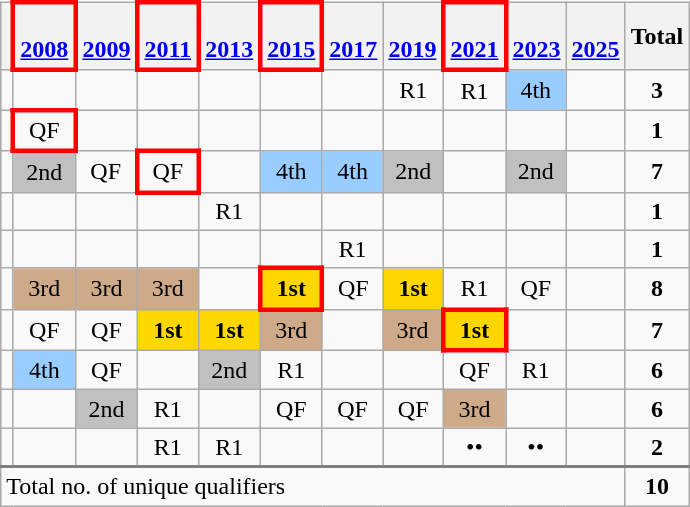<table class="wikitable" style="text-align:center">
<tr>
<th></th>
<th style="border:3px solid red"><br><a href='#'>2008</a></th>
<th><br><a href='#'>2009</a></th>
<th style="border:3px solid red"><br><a href='#'>2011</a></th>
<th><br><a href='#'>2013</a></th>
<th style="border:3px solid red"><br><a href='#'>2015</a></th>
<th><br><a href='#'>2017</a></th>
<th><br><a href='#'>2019</a></th>
<th style="border:3px solid red"><br><a href='#'>2021</a></th>
<th><br><a href='#'>2023</a></th>
<th><br><a href='#'>2025</a></th>
<th>Total</th>
</tr>
<tr>
<td align=left></td>
<td></td>
<td></td>
<td></td>
<td></td>
<td></td>
<td></td>
<td>R1</td>
<td>R1</td>
<td style="background:#9acdff;">4th</td>
<td></td>
<td><strong>3</strong></td>
</tr>
<tr>
<td align=left></td>
<td style="border: 3px solid red">QF</td>
<td></td>
<td></td>
<td></td>
<td></td>
<td></td>
<td></td>
<td></td>
<td></td>
<td></td>
<td><strong>1</strong></td>
</tr>
<tr>
<td align=left></td>
<td style="background:silver;">2nd</td>
<td>QF</td>
<td style="border: 3px solid red">QF</td>
<td></td>
<td style="background:#9acdff;">4th</td>
<td style="background:#9acdff;">4th</td>
<td style="background:silver;">2nd</td>
<td></td>
<td style="background:silver;">2nd</td>
<td></td>
<td><strong>7</strong></td>
</tr>
<tr>
<td align=left></td>
<td></td>
<td></td>
<td></td>
<td>R1</td>
<td></td>
<td></td>
<td></td>
<td></td>
<td></td>
<td></td>
<td><strong>1</strong></td>
</tr>
<tr>
<td align=left></td>
<td></td>
<td></td>
<td></td>
<td></td>
<td></td>
<td>R1</td>
<td></td>
<td></td>
<td></td>
<td></td>
<td><strong>1</strong></td>
</tr>
<tr>
<td align=left></td>
<td style="background:#cfaa88;">3rd</td>
<td style="background:#cfaa88;">3rd</td>
<td style="background:#cfaa88;">3rd</td>
<td></td>
<td style="border:3px solid red; background:gold;"><strong>1st</strong></td>
<td>QF</td>
<td style="background:gold;"><strong>1st</strong></td>
<td>R1</td>
<td>QF</td>
<td></td>
<td><strong>8</strong></td>
</tr>
<tr>
<td align=left></td>
<td>QF</td>
<td>QF</td>
<td style="background:gold;"><strong>1st</strong></td>
<td style="background:gold;"><strong>1st</strong></td>
<td style="background:#cfaa88;">3rd</td>
<td></td>
<td style="background:#cfaa88;">3rd</td>
<td style="border:3px solid red; background:gold;"><strong>1st</strong></td>
<td></td>
<td></td>
<td><strong>7</strong></td>
</tr>
<tr>
<td align=left></td>
<td style="background:#9acdff;">4th</td>
<td>QF</td>
<td></td>
<td style="background:silver;">2nd</td>
<td>R1</td>
<td></td>
<td></td>
<td>QF</td>
<td>R1</td>
<td></td>
<td><strong>6</strong></td>
</tr>
<tr>
<td align=left></td>
<td></td>
<td style="background:silver;">2nd</td>
<td>R1</td>
<td></td>
<td>QF</td>
<td>QF</td>
<td>QF</td>
<td style="background:#cfaa88;">3rd</td>
<td></td>
<td></td>
<td><strong>6</strong></td>
</tr>
<tr>
<td align=left></td>
<td></td>
<td></td>
<td>R1</td>
<td>R1</td>
<td></td>
<td></td>
<td></td>
<td>••</td>
<td>••</td>
<td></td>
<td><strong>2</strong></td>
</tr>
<tr style="border-top: 2.5px solid grey">
<td align=left colspan=11>Total no. of unique qualifiers</td>
<td><strong>10</strong></td>
</tr>
</table>
